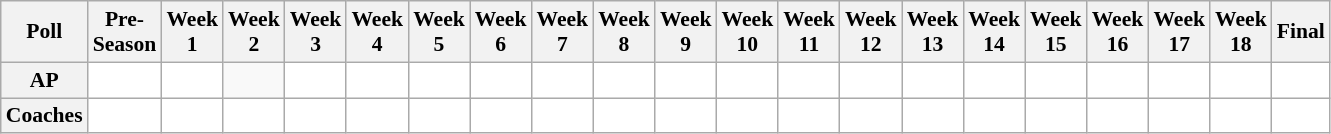<table class="wikitable" style="white-space:nowrap;font-size:90%">
<tr>
<th>Poll</th>
<th>Pre-<br>Season</th>
<th>Week<br>1</th>
<th>Week<br>2</th>
<th>Week<br>3</th>
<th>Week<br>4</th>
<th>Week<br>5</th>
<th>Week<br>6</th>
<th>Week<br>7</th>
<th>Week<br>8</th>
<th>Week<br>9</th>
<th>Week<br>10</th>
<th>Week<br>11</th>
<th>Week<br>12</th>
<th>Week<br>13</th>
<th>Week<br>14</th>
<th>Week<br>15</th>
<th>Week<br>16</th>
<th>Week<br>17</th>
<th>Week<br>18</th>
<th>Final</th>
</tr>
<tr style="text-align:center;">
<th>AP</th>
<td style="background:#FFF;"></td>
<td style="background:#FFF;"></td>
<td style="background:#FFF'"></td>
<td style="background:#FFF;"></td>
<td style="background:#FFF;"></td>
<td style="background:#FFF;"></td>
<td style="background:#FFF;"></td>
<td style="background:#FFF;"></td>
<td style="background:#FFF;"></td>
<td style="background:#FFF;"></td>
<td style="background:#FFF;"></td>
<td style="background:#FFF;"></td>
<td style="background:#FFF;"></td>
<td style="background:#FFF;"></td>
<td style="background:#FFF;"></td>
<td style="background:#FFF;"></td>
<td style="background:#FFF;"></td>
<td style="background:#FFF;"></td>
<td style="background:#FFF;"></td>
<td style="background:#FFF;"></td>
</tr>
<tr style="text-align:center;">
<th>Coaches</th>
<td style="background:#FFF;"></td>
<td style="background:#FFF;"></td>
<td style="background:#FFF;"></td>
<td style="background:#FFF;"></td>
<td style="background:#FFF;"></td>
<td style="background:#FFF;"></td>
<td style="background:#FFF;"></td>
<td style="background:#FFF;"></td>
<td style="background:#FFF;"></td>
<td style="background:#FFF;"></td>
<td style="background:#FFF;"></td>
<td style="background:#FFF;"></td>
<td style="background:#FFF;"></td>
<td style="background:#FFF;"></td>
<td style="background:#FFF;"></td>
<td style="background:#FFF;"></td>
<td style="background:#FFF;"></td>
<td style="background:#FFF;"></td>
<td style="background:#FFF;"></td>
<td style="background:#FFF;"></td>
</tr>
</table>
